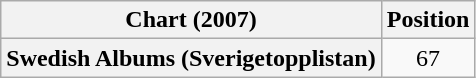<table class="wikitable plainrowheaders" style="text-align:center">
<tr>
<th scope="col">Chart (2007)</th>
<th scope="col">Position</th>
</tr>
<tr>
<th scope="row">Swedish Albums (Sverigetopplistan)</th>
<td>67</td>
</tr>
</table>
